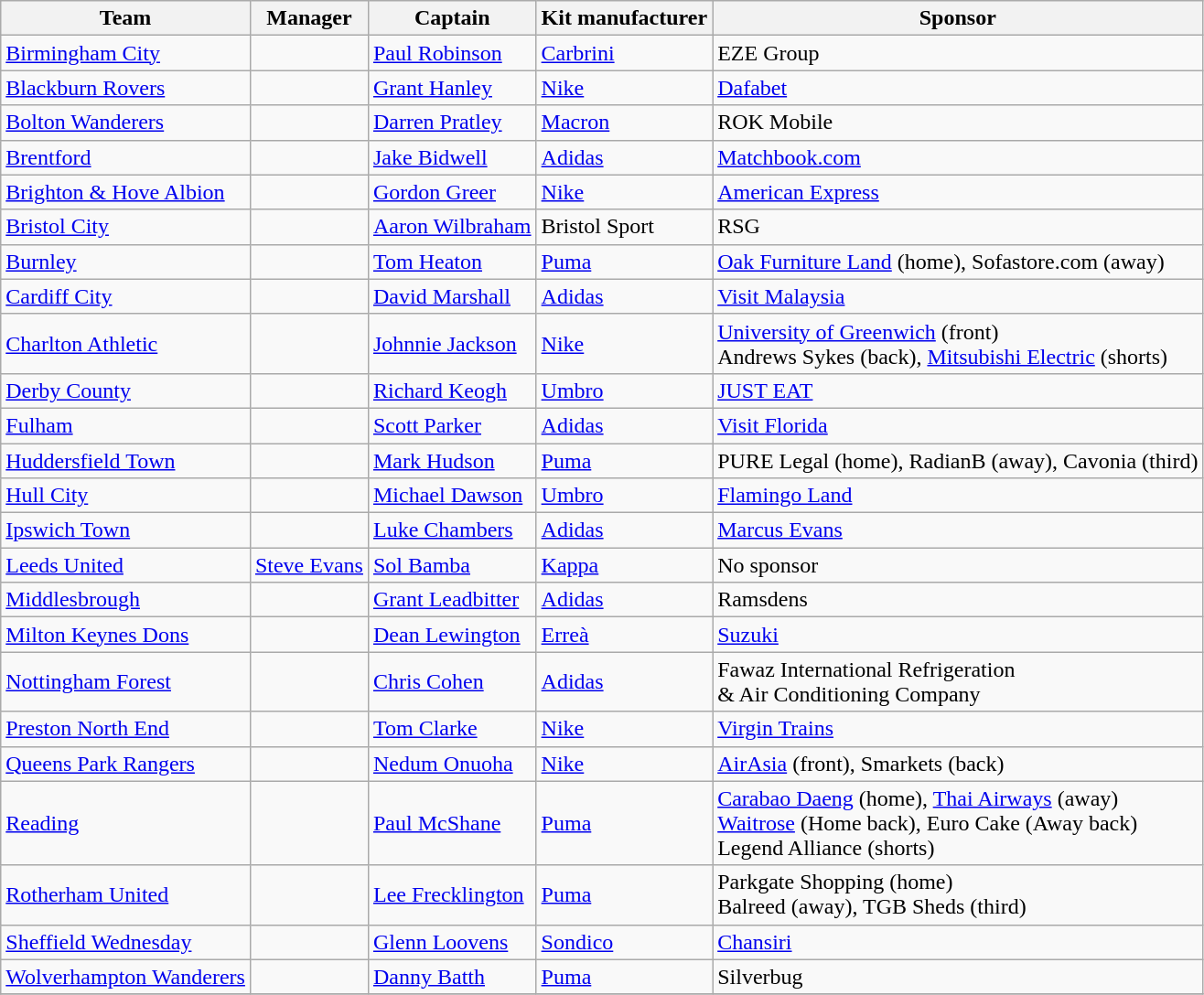<table class="wikitable sortable" style="text-align: left;">
<tr>
<th>Team</th>
<th>Manager</th>
<th>Captain</th>
<th>Kit manufacturer</th>
<th>Sponsor</th>
</tr>
<tr>
<td><a href='#'>Birmingham City</a></td>
<td> </td>
<td> <a href='#'>Paul Robinson</a></td>
<td><a href='#'>Carbrini</a></td>
<td>EZE Group</td>
</tr>
<tr>
<td><a href='#'>Blackburn Rovers</a></td>
<td> </td>
<td> <a href='#'>Grant Hanley</a></td>
<td><a href='#'>Nike</a></td>
<td><a href='#'>Dafabet</a></td>
</tr>
<tr>
<td><a href='#'>Bolton Wanderers</a></td>
<td> </td>
<td> <a href='#'>Darren Pratley</a></td>
<td><a href='#'>Macron</a></td>
<td>ROK Mobile</td>
</tr>
<tr>
<td><a href='#'>Brentford</a></td>
<td> </td>
<td> <a href='#'>Jake Bidwell</a></td>
<td><a href='#'>Adidas</a></td>
<td><a href='#'>Matchbook.com</a></td>
</tr>
<tr>
<td><a href='#'>Brighton & Hove Albion</a></td>
<td> </td>
<td> <a href='#'>Gordon Greer</a></td>
<td><a href='#'>Nike</a></td>
<td><a href='#'>American Express</a></td>
</tr>
<tr>
<td><a href='#'>Bristol City</a></td>
<td> </td>
<td> <a href='#'>Aaron Wilbraham</a></td>
<td>Bristol Sport</td>
<td>RSG</td>
</tr>
<tr>
<td><a href='#'>Burnley</a></td>
<td> </td>
<td> <a href='#'>Tom Heaton</a></td>
<td><a href='#'>Puma</a></td>
<td><a href='#'>Oak Furniture Land</a> (home), Sofastore.com (away)</td>
</tr>
<tr>
<td><a href='#'>Cardiff City</a></td>
<td> </td>
<td> <a href='#'>David Marshall</a></td>
<td><a href='#'>Adidas</a></td>
<td><a href='#'>Visit Malaysia</a></td>
</tr>
<tr>
<td><a href='#'>Charlton Athletic</a></td>
<td> </td>
<td> <a href='#'>Johnnie Jackson</a></td>
<td><a href='#'>Nike</a></td>
<td><a href='#'>University of Greenwich</a> (front) <br> Andrews Sykes (back), <a href='#'>Mitsubishi Electric</a> (shorts)</td>
</tr>
<tr>
<td><a href='#'>Derby County</a></td>
<td> </td>
<td> <a href='#'>Richard Keogh</a></td>
<td><a href='#'>Umbro</a></td>
<td><a href='#'>JUST EAT</a>  </td>
</tr>
<tr>
<td><a href='#'>Fulham</a></td>
<td> </td>
<td> <a href='#'>Scott Parker</a></td>
<td><a href='#'>Adidas</a></td>
<td><a href='#'>Visit Florida</a></td>
</tr>
<tr>
<td><a href='#'>Huddersfield Town</a></td>
<td> </td>
<td> <a href='#'>Mark Hudson</a></td>
<td><a href='#'>Puma</a></td>
<td>PURE Legal (home), RadianB (away), Cavonia (third)</td>
</tr>
<tr>
<td><a href='#'>Hull City</a></td>
<td> </td>
<td> <a href='#'>Michael Dawson</a></td>
<td><a href='#'>Umbro</a></td>
<td><a href='#'>Flamingo Land</a></td>
</tr>
<tr>
<td><a href='#'>Ipswich Town</a></td>
<td> </td>
<td> <a href='#'>Luke Chambers</a></td>
<td><a href='#'>Adidas</a></td>
<td><a href='#'>Marcus Evans</a>  </td>
</tr>
<tr>
<td><a href='#'>Leeds United</a></td>
<td> <a href='#'>Steve Evans</a></td>
<td> <a href='#'>Sol Bamba</a></td>
<td><a href='#'>Kappa</a></td>
<td>No sponsor</td>
</tr>
<tr>
<td><a href='#'>Middlesbrough</a></td>
<td> </td>
<td> <a href='#'>Grant Leadbitter</a></td>
<td><a href='#'>Adidas</a></td>
<td>Ramsdens</td>
</tr>
<tr>
<td><a href='#'>Milton Keynes Dons</a></td>
<td> </td>
<td> <a href='#'>Dean Lewington</a></td>
<td><a href='#'>Erreà</a></td>
<td><a href='#'>Suzuki</a></td>
</tr>
<tr>
<td><a href='#'>Nottingham Forest</a></td>
<td> </td>
<td> <a href='#'>Chris Cohen</a></td>
<td><a href='#'>Adidas</a></td>
<td>Fawaz International Refrigeration <br>& Air Conditioning Company</td>
</tr>
<tr>
<td><a href='#'>Preston North End</a></td>
<td> </td>
<td> <a href='#'>Tom Clarke</a></td>
<td><a href='#'>Nike</a></td>
<td><a href='#'>Virgin Trains</a></td>
</tr>
<tr>
<td><a href='#'>Queens Park Rangers</a></td>
<td> </td>
<td> <a href='#'>Nedum Onuoha</a></td>
<td><a href='#'>Nike</a></td>
<td><a href='#'>AirAsia</a> (front), Smarkets (back)</td>
</tr>
<tr>
<td><a href='#'>Reading</a></td>
<td> </td>
<td> <a href='#'>Paul McShane</a></td>
<td><a href='#'>Puma</a></td>
<td><a href='#'>Carabao Daeng</a> (home), <a href='#'>Thai Airways</a> (away) <br> <a href='#'>Waitrose</a> (Home back), Euro Cake (Away back) <br> Legend Alliance (shorts)</td>
</tr>
<tr>
<td><a href='#'>Rotherham United</a></td>
<td> </td>
<td> <a href='#'>Lee Frecklington</a></td>
<td><a href='#'>Puma</a></td>
<td>Parkgate Shopping (home)<br>Balreed (away), TGB Sheds (third)</td>
</tr>
<tr>
<td><a href='#'>Sheffield Wednesday</a></td>
<td> </td>
<td> <a href='#'>Glenn Loovens</a></td>
<td><a href='#'>Sondico</a></td>
<td><a href='#'>Chansiri</a></td>
</tr>
<tr>
<td><a href='#'>Wolverhampton Wanderers</a></td>
<td> </td>
<td> <a href='#'>Danny Batth</a></td>
<td><a href='#'>Puma</a></td>
<td>Silverbug</td>
</tr>
<tr>
</tr>
</table>
